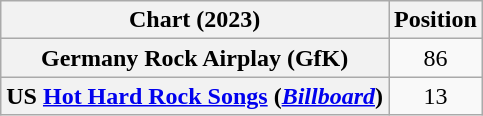<table class="wikitable sortable plainrowheaders" style="text-align:center">
<tr>
<th scope="col">Chart (2023)</th>
<th scope="col">Position</th>
</tr>
<tr>
<th scope="row">Germany Rock Airplay (GfK)</th>
<td>86</td>
</tr>
<tr>
<th scope="row">US <a href='#'>Hot Hard Rock Songs</a> (<em><a href='#'>Billboard</a></em>)</th>
<td>13</td>
</tr>
</table>
